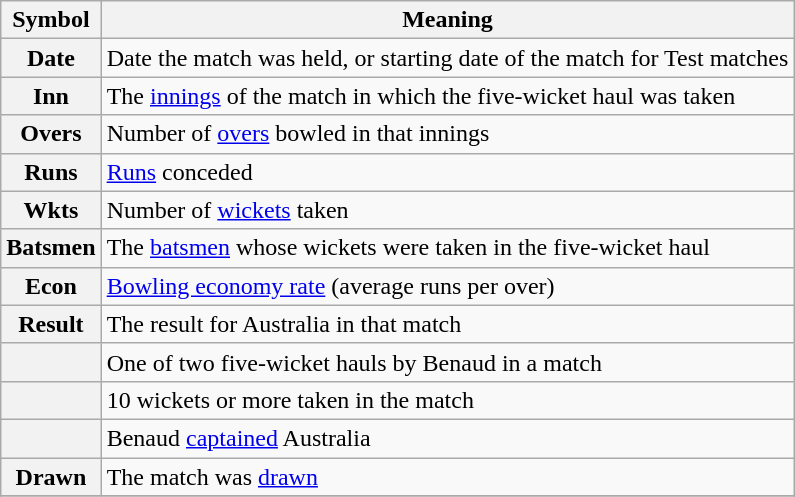<table class="wikitable plainrowheaders" border="1">
<tr>
<th>Symbol</th>
<th>Meaning</th>
</tr>
<tr>
<th scope="row">Date</th>
<td>Date the match was held, or starting date of the match for Test matches</td>
</tr>
<tr>
<th scope="row">Inn</th>
<td>The <a href='#'>innings</a> of the match in which the five-wicket haul was taken</td>
</tr>
<tr>
<th scope="row">Overs</th>
<td>Number of <a href='#'>overs</a> bowled in that innings</td>
</tr>
<tr>
<th scope="row">Runs</th>
<td><a href='#'>Runs</a> conceded</td>
</tr>
<tr>
<th scope="row">Wkts</th>
<td>Number of <a href='#'>wickets</a> taken</td>
</tr>
<tr>
<th scope="row">Batsmen</th>
<td>The <a href='#'>batsmen</a> whose wickets were taken in the five-wicket haul</td>
</tr>
<tr>
<th scope="row">Econ</th>
<td><a href='#'>Bowling economy rate</a> (average runs per over)</td>
</tr>
<tr>
<th scope="row">Result</th>
<td>The result for Australia in that match</td>
</tr>
<tr>
<th scope="row"></th>
<td>One of two five-wicket hauls by Benaud in a match</td>
</tr>
<tr>
<th scope="row"></th>
<td>10 wickets or more taken in the match</td>
</tr>
<tr>
<th scope="row"></th>
<td>Benaud <a href='#'>captained</a> Australia</td>
</tr>
<tr>
<th scope="row">Drawn</th>
<td>The match was <a href='#'>drawn</a></td>
</tr>
<tr>
</tr>
</table>
